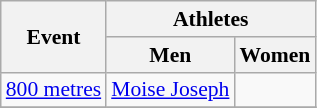<table class=wikitable style="font-size:90%">
<tr>
<th rowspan=2>Event</th>
<th colspan=2>Athletes</th>
</tr>
<tr>
<th>Men</th>
<th>Women</th>
</tr>
<tr>
<td><a href='#'>800 metres</a></td>
<td><a href='#'>Moise Joseph</a></td>
<td></td>
</tr>
<tr>
</tr>
</table>
